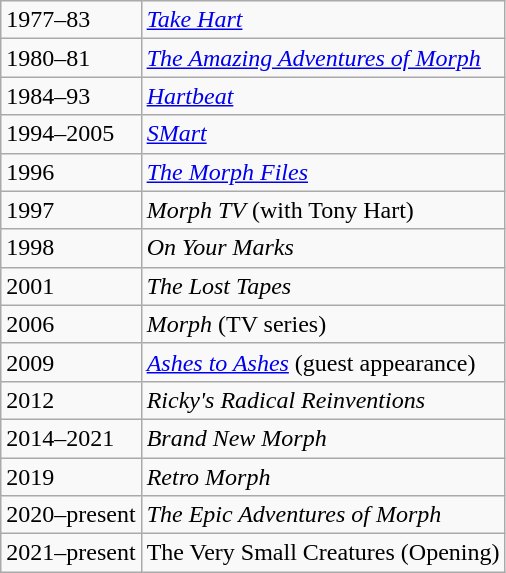<table class="wikitable" border="1">
<tr>
<td>1977–83</td>
<td><em><a href='#'>Take Hart</a></em></td>
</tr>
<tr>
<td>1980–81</td>
<td><em><a href='#'>The Amazing Adventures of Morph</a></em></td>
</tr>
<tr>
<td>1984–93</td>
<td><em><a href='#'>Hartbeat</a></em></td>
</tr>
<tr>
<td>1994–2005</td>
<td><em><a href='#'>SMart</a></em></td>
</tr>
<tr>
<td>1996</td>
<td><em><a href='#'>The Morph Files</a></em></td>
</tr>
<tr>
<td>1997</td>
<td><em>Morph TV</em> (with Tony Hart)</td>
</tr>
<tr>
<td>1998</td>
<td><em>On Your Marks</em></td>
</tr>
<tr>
<td>2001</td>
<td><em>The Lost Tapes</em></td>
</tr>
<tr>
<td>2006</td>
<td><em>Morph</em> (TV series)</td>
</tr>
<tr>
<td>2009</td>
<td><em><a href='#'>Ashes to Ashes</a></em> (guest appearance)</td>
</tr>
<tr>
<td>2012</td>
<td><em>Ricky's Radical Reinventions</em></td>
</tr>
<tr>
<td>2014–2021</td>
<td><em>Brand New Morph</em></td>
</tr>
<tr>
<td>2019</td>
<td><em>Retro Morph</em></td>
</tr>
<tr>
<td>2020–present</td>
<td><em>The Epic Adventures of Morph</em>  </td>
</tr>
<tr>
<td>2021–present</td>
<td>The Very Small Creatures (Opening) </td>
</tr>
</table>
